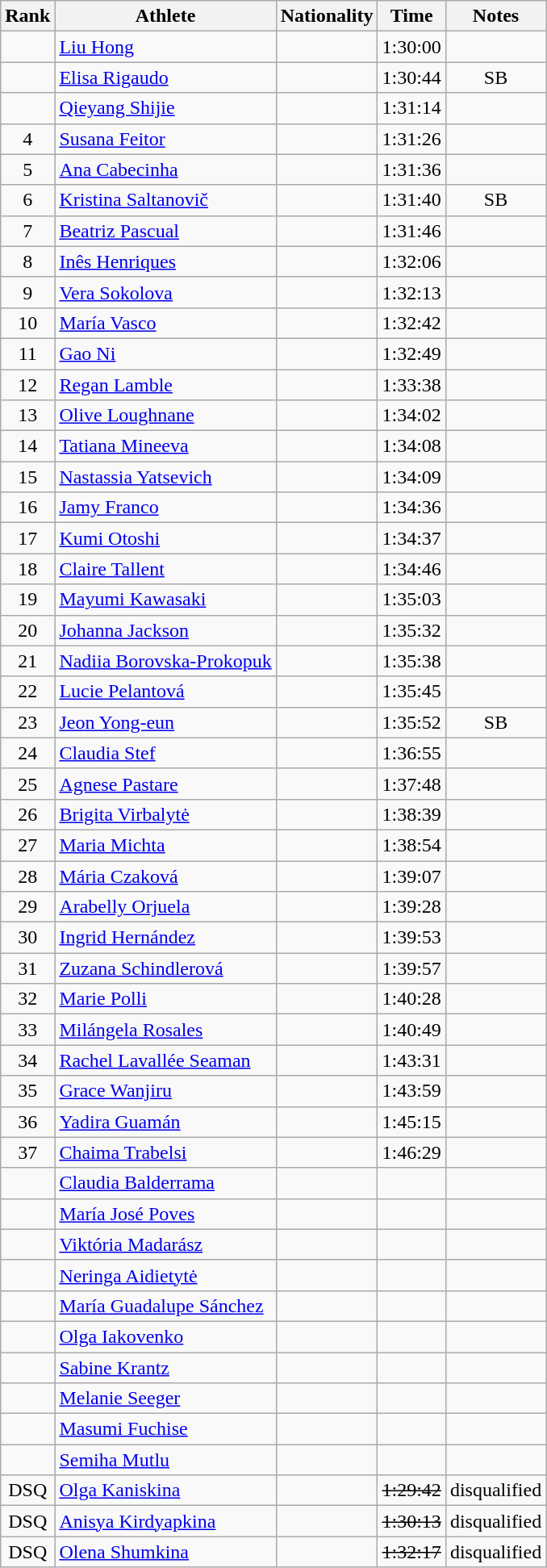<table class="wikitable sortable" style=text-align:center>
<tr>
<th>Rank</th>
<th>Athlete</th>
<th>Nationality</th>
<th>Time</th>
<th>Notes</th>
</tr>
<tr>
<td></td>
<td align="left"><a href='#'>Liu Hong</a></td>
<td align="left"></td>
<td>1:30:00</td>
<td></td>
</tr>
<tr>
<td></td>
<td align="left"><a href='#'>Elisa Rigaudo</a></td>
<td align="left"></td>
<td>1:30:44</td>
<td>SB</td>
</tr>
<tr>
<td></td>
<td align="left"><a href='#'>Qieyang Shijie</a></td>
<td align="left"></td>
<td>1:31:14</td>
<td></td>
</tr>
<tr>
<td>4</td>
<td align="left"><a href='#'>Susana Feitor</a></td>
<td align="left"></td>
<td>1:31:26</td>
<td></td>
</tr>
<tr>
<td>5</td>
<td align="left"><a href='#'>Ana Cabecinha</a></td>
<td align="left"></td>
<td>1:31:36</td>
<td></td>
</tr>
<tr>
<td>6</td>
<td align="left"><a href='#'>Kristina Saltanovič</a></td>
<td align="left"></td>
<td>1:31:40</td>
<td>SB</td>
</tr>
<tr>
<td>7</td>
<td align="left"><a href='#'>Beatriz Pascual</a></td>
<td align="left"></td>
<td>1:31:46</td>
<td></td>
</tr>
<tr>
<td>8</td>
<td align="left"><a href='#'>Inês Henriques</a></td>
<td align="left"></td>
<td>1:32:06</td>
<td></td>
</tr>
<tr>
<td>9</td>
<td align="left"><a href='#'>Vera Sokolova</a></td>
<td align="left"></td>
<td>1:32:13</td>
<td></td>
</tr>
<tr>
<td>10</td>
<td align="left"><a href='#'>María Vasco</a></td>
<td align="left"></td>
<td>1:32:42</td>
<td></td>
</tr>
<tr>
<td>11</td>
<td align="left"><a href='#'>Gao Ni</a></td>
<td align="left"></td>
<td>1:32:49</td>
<td></td>
</tr>
<tr>
<td>12</td>
<td align="left"><a href='#'>Regan Lamble</a></td>
<td align="left"></td>
<td>1:33:38</td>
<td></td>
</tr>
<tr>
<td>13</td>
<td align="left"><a href='#'>Olive Loughnane</a></td>
<td align="left"></td>
<td>1:34:02</td>
<td></td>
</tr>
<tr>
<td>14</td>
<td align="left"><a href='#'>Tatiana Mineeva</a></td>
<td align="left"></td>
<td>1:34:08</td>
<td></td>
</tr>
<tr>
<td>15</td>
<td align="left"><a href='#'>Nastassia Yatsevich</a></td>
<td align="left"></td>
<td>1:34:09</td>
<td></td>
</tr>
<tr>
<td>16</td>
<td align="left"><a href='#'>Jamy Franco</a></td>
<td align="left"></td>
<td>1:34:36</td>
<td></td>
</tr>
<tr>
<td>17</td>
<td align="left"><a href='#'>Kumi Otoshi</a></td>
<td align="left"></td>
<td>1:34:37</td>
<td></td>
</tr>
<tr>
<td>18</td>
<td align="left"><a href='#'>Claire Tallent</a></td>
<td align="left"></td>
<td>1:34:46</td>
<td></td>
</tr>
<tr>
<td>19</td>
<td align="left"><a href='#'>Mayumi Kawasaki</a></td>
<td align="left"></td>
<td>1:35:03</td>
<td></td>
</tr>
<tr>
<td>20</td>
<td align="left"><a href='#'>Johanna Jackson</a></td>
<td align="left"></td>
<td>1:35:32</td>
<td></td>
</tr>
<tr>
<td>21</td>
<td align="left"><a href='#'>Nadiia Borovska-Prokopuk</a></td>
<td align="left"></td>
<td>1:35:38</td>
<td></td>
</tr>
<tr>
<td>22</td>
<td align="left"><a href='#'>Lucie Pelantová</a></td>
<td align="left"></td>
<td>1:35:45</td>
<td></td>
</tr>
<tr>
<td>23</td>
<td align="left"><a href='#'>Jeon Yong-eun</a></td>
<td align="left"></td>
<td>1:35:52</td>
<td>SB</td>
</tr>
<tr>
<td>24</td>
<td align="left"><a href='#'>Claudia Stef</a></td>
<td align="left"></td>
<td>1:36:55</td>
<td></td>
</tr>
<tr>
<td>25</td>
<td align="left"><a href='#'>Agnese Pastare</a></td>
<td align="left"></td>
<td>1:37:48</td>
<td></td>
</tr>
<tr>
<td>26</td>
<td align="left"><a href='#'>Brigita Virbalytė</a></td>
<td align="left"></td>
<td>1:38:39</td>
<td></td>
</tr>
<tr>
<td>27</td>
<td align="left"><a href='#'>Maria Michta</a></td>
<td align="left"></td>
<td>1:38:54</td>
<td></td>
</tr>
<tr>
<td>28</td>
<td align="left"><a href='#'>Mária Czaková</a></td>
<td align="left"></td>
<td>1:39:07</td>
<td></td>
</tr>
<tr>
<td>29</td>
<td align="left"><a href='#'>Arabelly Orjuela</a></td>
<td align="left"></td>
<td>1:39:28</td>
<td></td>
</tr>
<tr>
<td>30</td>
<td align="left"><a href='#'>Ingrid Hernández</a></td>
<td align="left"></td>
<td>1:39:53</td>
<td></td>
</tr>
<tr>
<td>31</td>
<td align="left"><a href='#'>Zuzana Schindlerová</a></td>
<td align="left"></td>
<td>1:39:57</td>
<td></td>
</tr>
<tr>
<td>32</td>
<td align="left"><a href='#'>Marie Polli</a></td>
<td align="left"></td>
<td>1:40:28</td>
<td></td>
</tr>
<tr>
<td>33</td>
<td align="left"><a href='#'>Milángela Rosales</a></td>
<td align="left"></td>
<td>1:40:49</td>
<td></td>
</tr>
<tr>
<td>34</td>
<td align="left"><a href='#'>Rachel Lavallée Seaman</a></td>
<td align="left"></td>
<td>1:43:31</td>
<td></td>
</tr>
<tr>
<td>35</td>
<td align="left"><a href='#'>Grace Wanjiru</a></td>
<td align="left"></td>
<td>1:43:59</td>
<td></td>
</tr>
<tr>
<td>36</td>
<td align="left"><a href='#'>Yadira Guamán</a></td>
<td align="left"></td>
<td>1:45:15</td>
<td></td>
</tr>
<tr>
<td>37</td>
<td align="left"><a href='#'>Chaima Trabelsi</a></td>
<td align="left"></td>
<td>1:46:29</td>
<td></td>
</tr>
<tr>
<td></td>
<td align=left><a href='#'>Claudia Balderrama</a></td>
<td align=left></td>
<td></td>
<td></td>
</tr>
<tr>
<td></td>
<td align=left><a href='#'>María José Poves</a></td>
<td align=left></td>
<td></td>
<td></td>
</tr>
<tr>
<td></td>
<td align=left><a href='#'>Viktória Madarász</a></td>
<td align=left></td>
<td></td>
<td></td>
</tr>
<tr>
<td></td>
<td align=left><a href='#'>Neringa Aidietytė</a></td>
<td align=left></td>
<td></td>
<td></td>
</tr>
<tr>
<td></td>
<td align=left><a href='#'>María Guadalupe Sánchez</a></td>
<td align=left></td>
<td></td>
<td></td>
</tr>
<tr>
<td></td>
<td align=left><a href='#'>Olga Iakovenko</a></td>
<td align=left></td>
<td></td>
<td></td>
</tr>
<tr>
<td></td>
<td align=left><a href='#'>Sabine Krantz</a></td>
<td align=left></td>
<td></td>
<td></td>
</tr>
<tr>
<td></td>
<td align=left><a href='#'>Melanie Seeger</a></td>
<td align=left></td>
<td></td>
<td></td>
</tr>
<tr>
<td></td>
<td align=left><a href='#'>Masumi Fuchise</a></td>
<td align=left></td>
<td></td>
<td></td>
</tr>
<tr>
<td></td>
<td align=left><a href='#'>Semiha Mutlu</a></td>
<td align=left></td>
<td></td>
<td></td>
</tr>
<tr>
<td>DSQ</td>
<td align="left"><a href='#'>Olga Kaniskina</a></td>
<td align="left"></td>
<td><s>1:29:42</s></td>
<td>disqualified</td>
</tr>
<tr>
<td>DSQ</td>
<td align="left"><a href='#'>Anisya Kirdyapkina</a></td>
<td align="left"></td>
<td><s>1:30:13</s></td>
<td>disqualified</td>
</tr>
<tr>
<td>DSQ</td>
<td align="left"><a href='#'>Olena Shumkina</a></td>
<td align="left"></td>
<td><s>1:32:17</s></td>
<td>disqualified</td>
</tr>
</table>
